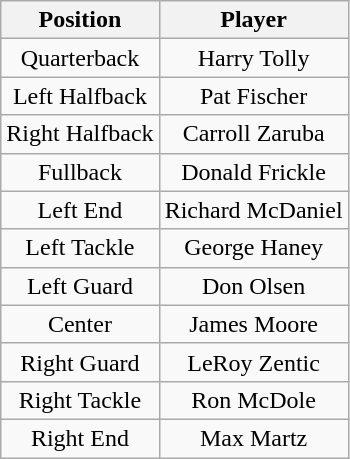<table class="wikitable" style="text-align: center;">
<tr>
<th>Position</th>
<th>Player</th>
</tr>
<tr>
<td>Quarterback</td>
<td>Harry Tolly</td>
</tr>
<tr>
<td>Left Halfback</td>
<td>Pat Fischer</td>
</tr>
<tr>
<td>Right Halfback</td>
<td>Carroll Zaruba</td>
</tr>
<tr>
<td>Fullback</td>
<td>Donald Frickle</td>
</tr>
<tr>
<td>Left End</td>
<td>Richard McDaniel</td>
</tr>
<tr>
<td>Left Tackle</td>
<td>George Haney</td>
</tr>
<tr>
<td>Left Guard</td>
<td>Don Olsen</td>
</tr>
<tr>
<td>Center</td>
<td>James Moore</td>
</tr>
<tr>
<td>Right Guard</td>
<td>LeRoy Zentic</td>
</tr>
<tr>
<td>Right Tackle</td>
<td>Ron McDole</td>
</tr>
<tr>
<td>Right End</td>
<td>Max Martz</td>
</tr>
</table>
